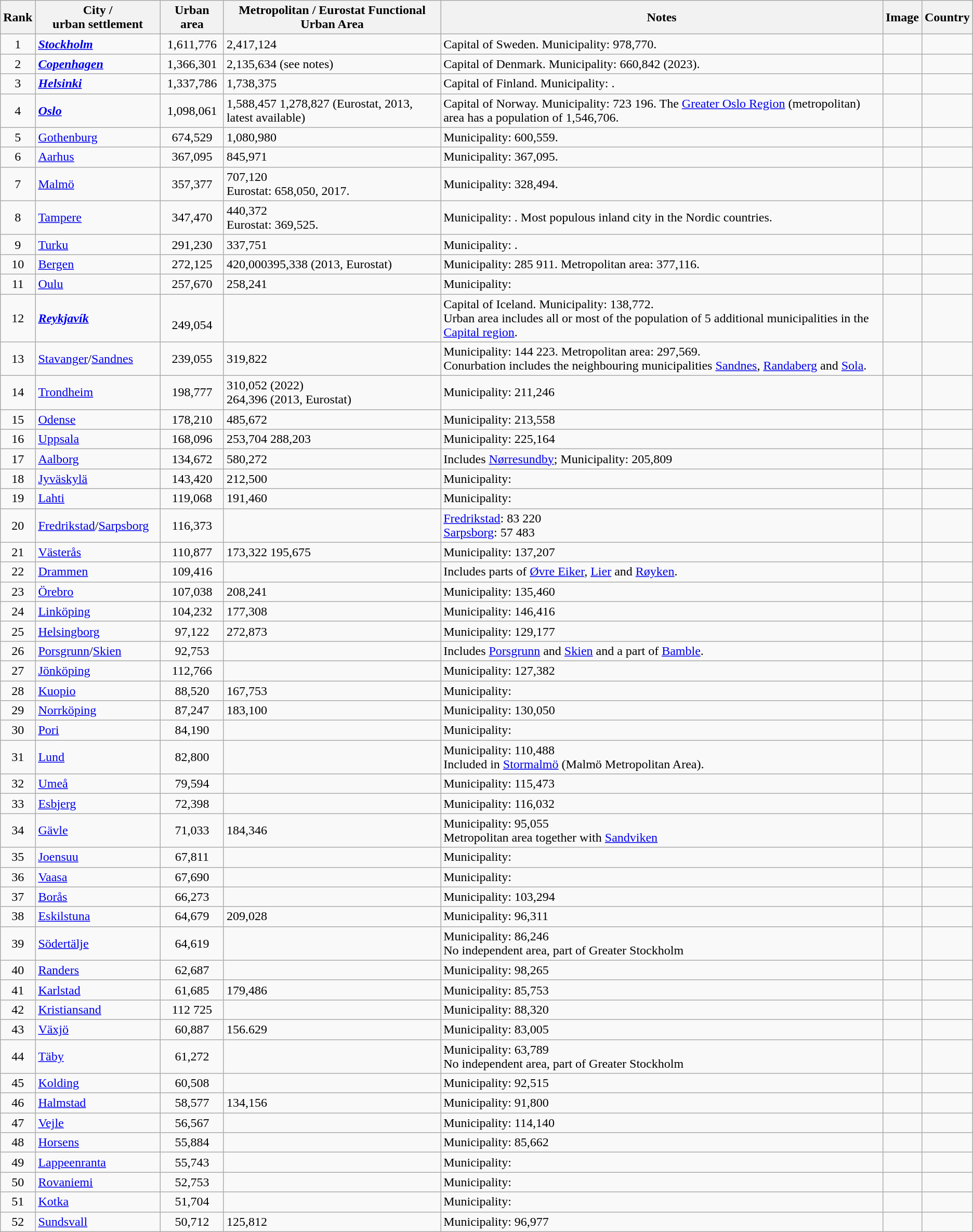<table class="wikitable sortable">
<tr>
<th>Rank</th>
<th>City / urban settlement</th>
<th>Urban area</th>
<th>Metropolitan / Eurostat Functional Urban Area</th>
<th>Notes</th>
<th>Image</th>
<th>Country</th>
</tr>
<tr>
<td style="text-align:center;">1</td>
<td><strong><em><a href='#'>Stockholm</a></em></strong></td>
<td style="text-align:center;">1,611,776</td>
<td>2,417,124</td>
<td>Capital of Sweden. Municipality: 978,770.</td>
<td></td>
<td></td>
</tr>
<tr>
<td style="text-align:center;">2</td>
<td><strong><em><a href='#'>Copenhagen</a></em></strong></td>
<td style="text-align:center;">1,366,301</td>
<td>2,135,634 (see notes)</td>
<td>Capital of Denmark. Municipality:  660,842 (2023).</td>
<td></td>
<td></td>
</tr>
<tr>
<td style="text-align:center;">3</td>
<td><strong><em><a href='#'>Helsinki</a></em></strong></td>
<td style="text-align:center;">1,337,786</td>
<td>1,738,375</td>
<td>Capital of Finland. Municipality: .</td>
<td></td>
<td></td>
</tr>
<tr>
<td style="text-align:center;">4</td>
<td><strong><em><a href='#'>Oslo</a></em></strong></td>
<td style="text-align:center;">1,098,061</td>
<td>1,588,457 1,278,827 (Eurostat, 2013, latest available)</td>
<td>Capital of Norway. Municipality: 723 196. The <a href='#'>Greater Oslo Region</a> (metropolitan) area has a population of 1,546,706.</td>
<td></td>
<td></td>
</tr>
<tr>
<td style="text-align:center;">5</td>
<td><a href='#'>Gothenburg</a></td>
<td style="text-align:center;">674,529 </td>
<td>1,080,980 </td>
<td>Municipality: 600,559.</td>
<td></td>
<td></td>
</tr>
<tr>
<td style="text-align:center;">6</td>
<td><a href='#'>Aarhus</a></td>
<td style="text-align:center;">367,095</td>
<td>845,971</td>
<td>Municipality: 367,095.</td>
<td></td>
<td></td>
</tr>
<tr>
<td style="text-align:center;">7</td>
<td><a href='#'>Malmö</a></td>
<td style="text-align:center;">357,377</td>
<td>707,120<br>Eurostat: 658,050, 2017.</td>
<td>Municipality: 328,494.</td>
<td></td>
<td></td>
</tr>
<tr>
<td style="text-align:center;">8</td>
<td><a href='#'>Tampere</a></td>
<td style="text-align:center;">347,470</td>
<td>440,372 <br>Eurostat: 369,525.</td>
<td>Municipality: .  Most populous inland city in the Nordic countries.</td>
<td></td>
<td></td>
</tr>
<tr>
<td style="text-align:center;">9</td>
<td><a href='#'>Turku</a></td>
<td style="text-align:center;">291,230</td>
<td>337,751</td>
<td>Municipality: .</td>
<td></td>
<td></td>
</tr>
<tr>
<td style="text-align:center;">10</td>
<td><a href='#'>Bergen</a></td>
<td style="text-align:center;">272,125</td>
<td>420,000395,338 (2013, Eurostat) </td>
<td>Municipality: 285 911. Metropolitan area: 377,116.</td>
<td></td>
<td></td>
</tr>
<tr>
<td style="text-align:center;">11</td>
<td><a href='#'>Oulu</a></td>
<td style="text-align:center;">257,670</td>
<td>258,241</td>
<td>Municipality: </td>
<td></td>
<td></td>
</tr>
<tr>
<td style="text-align:center;">12</td>
<td><strong><em><a href='#'>Reykjavík</a></em></strong></td>
<td style="text-align:center;"><br>249,054</td>
<td></td>
<td>Capital of Iceland. Municipality: 138,772.<br>Urban area includes all or most of the population of 5 additional municipalities in the <a href='#'>Capital region</a>.</td>
<td></td>
<td></td>
</tr>
<tr>
<td style="text-align:center;">13</td>
<td><a href='#'>Stavanger</a>/<a href='#'>Sandnes</a></td>
<td style="text-align:center;">239,055</td>
<td>319,822 <br></td>
<td>Municipality: 144 223. Metropolitan area: 297,569.<br>Conurbation includes the neighbouring municipalities <a href='#'>Sandnes</a>, <a href='#'>Randaberg</a> and <a href='#'>Sola</a>.</td>
<td></td>
<td></td>
</tr>
<tr>
<td style="text-align:center;">14</td>
<td><a href='#'>Trondheim</a></td>
<td style="text-align:center;">198,777</td>
<td>310,052 (2022)<br>264,396 (2013, Eurostat)</td>
<td>Municipality: 211,246</td>
<td></td>
<td></td>
</tr>
<tr>
<td style="text-align:center;">15</td>
<td><a href='#'>Odense</a></td>
<td style="text-align:center;">178,210</td>
<td>485,672</td>
<td>Municipality: 213,558</td>
<td></td>
<td></td>
</tr>
<tr>
<td style="text-align:center;">16</td>
<td><a href='#'>Uppsala</a></td>
<td style="text-align:center;">168,096</td>
<td>253,704 288,203</td>
<td>Municipality: 225,164</td>
<td></td>
<td></td>
</tr>
<tr>
<td style="text-align:center;">17</td>
<td><a href='#'>Aalborg</a></td>
<td style="text-align:center;">134,672</td>
<td>580,272</td>
<td>Includes <a href='#'>Nørresundby</a>; Municipality: 205,809</td>
<td></td>
<td></td>
</tr>
<tr>
<td style="text-align:center;">18</td>
<td><a href='#'>Jyväskylä</a></td>
<td style="text-align:center;">143,420</td>
<td>212,500</td>
<td>Municipality: </td>
<td></td>
<td></td>
</tr>
<tr>
<td style="text-align:center;">19</td>
<td><a href='#'>Lahti</a></td>
<td style="text-align:center;">119,068</td>
<td>191,460</td>
<td>Municipality: </td>
<td></td>
<td></td>
</tr>
<tr>
<td style="text-align:center;">20</td>
<td><a href='#'>Fredrikstad</a>/<a href='#'>Sarpsborg</a></td>
<td style="text-align:center;">116,373</td>
<td></td>
<td><a href='#'>Fredrikstad</a>: 83 220<br> <a href='#'>Sarpsborg</a>: 57 483</td>
<td></td>
<td></td>
</tr>
<tr>
<td style="text-align:center;">21</td>
<td><a href='#'>Västerås</a></td>
<td style="text-align:center;">110,877</td>
<td>173,322 195,675</td>
<td>Municipality: 137,207</td>
<td></td>
<td></td>
</tr>
<tr>
<td style="text-align:center;">22</td>
<td><a href='#'>Drammen</a></td>
<td style="text-align:center;">109,416</td>
<td></td>
<td>Includes parts of <a href='#'>Øvre Eiker</a>, <a href='#'>Lier</a> and <a href='#'>Røyken</a>.</td>
<td></td>
<td></td>
</tr>
<tr>
<td style="text-align:center;">23</td>
<td><a href='#'>Örebro</a></td>
<td style="text-align:center;">107,038</td>
<td>208,241</td>
<td>Municipality: 135,460</td>
<td></td>
<td></td>
</tr>
<tr>
<td style="text-align:center;">24</td>
<td><a href='#'>Linköping</a></td>
<td style="text-align:center;">104,232</td>
<td>177,308</td>
<td>Municipality: 146,416</td>
<td></td>
<td></td>
</tr>
<tr>
<td style="text-align:center;">25</td>
<td><a href='#'>Helsingborg</a></td>
<td style="text-align:center;">97,122</td>
<td>272,873</td>
<td>Municipality: 129,177</td>
<td></td>
<td></td>
</tr>
<tr>
<td style="text-align:center;">26</td>
<td><a href='#'>Porsgrunn</a>/<a href='#'>Skien</a></td>
<td style="text-align:center;">92,753</td>
<td></td>
<td>Includes <a href='#'>Porsgrunn</a> and <a href='#'>Skien</a> and a part of <a href='#'>Bamble</a>.</td>
<td></td>
<td></td>
</tr>
<tr>
<td style="text-align:center;">27</td>
<td><a href='#'>Jönköping</a></td>
<td style="text-align:center;">112,766</td>
<td></td>
<td>Municipality: 127,382</td>
<td></td>
<td></td>
</tr>
<tr>
<td style="text-align:center;">28</td>
<td><a href='#'>Kuopio</a></td>
<td style="text-align:center;">88,520</td>
<td>167,753</td>
<td>Municipality: </td>
<td></td>
<td></td>
</tr>
<tr>
<td style="text-align:center;">29</td>
<td><a href='#'>Norrköping</a></td>
<td style="text-align:center;">87,247</td>
<td>183,100</td>
<td>Municipality: 130,050</td>
<td></td>
<td></td>
</tr>
<tr>
<td style="text-align:center;">30</td>
<td><a href='#'>Pori</a></td>
<td style="text-align:center;">84,190</td>
<td></td>
<td>Municipality: </td>
<td></td>
<td></td>
</tr>
<tr>
<td style="text-align:center;">31</td>
<td><a href='#'>Lund</a></td>
<td style="text-align:center;">82,800</td>
<td></td>
<td>Municipality: 110,488<br>Included in <a href='#'>Stormalmö</a> (Malmö Metropolitan Area).</td>
<td></td>
<td></td>
</tr>
<tr>
<td style="text-align:center;">32</td>
<td><a href='#'>Umeå</a></td>
<td style="text-align:center;">79,594</td>
<td></td>
<td>Municipality: 115,473</td>
<td></td>
<td></td>
</tr>
<tr>
<td style="text-align:center;">33</td>
<td><a href='#'>Esbjerg</a></td>
<td style="text-align:center;">72,398</td>
<td></td>
<td>Municipality: 116,032</td>
<td></td>
<td></td>
</tr>
<tr>
<td style="text-align:center;">34</td>
<td><a href='#'>Gävle</a></td>
<td style="text-align:center;">71,033</td>
<td>184,346</td>
<td>Municipality: 95,055<br>Metropolitan area together with <a href='#'>Sandviken</a></td>
<td></td>
<td></td>
</tr>
<tr>
<td style="text-align:center;">35</td>
<td><a href='#'>Joensuu</a></td>
<td style="text-align:center;">67,811</td>
<td></td>
<td>Municipality: </td>
<td></td>
<td></td>
</tr>
<tr>
<td style="text-align:center;">36</td>
<td><a href='#'>Vaasa</a></td>
<td style="text-align:center;">67,690</td>
<td></td>
<td>Municipality: </td>
<td></td>
<td></td>
</tr>
<tr>
<td style="text-align:center;">37</td>
<td><a href='#'>Borås</a></td>
<td style="text-align:center;">66,273</td>
<td></td>
<td>Municipality: 103,294</td>
<td></td>
<td></td>
</tr>
<tr>
<td style="text-align:center;">38</td>
<td><a href='#'>Eskilstuna</a></td>
<td style="text-align:center;">64,679</td>
<td>209,028</td>
<td>Municipality: 96,311</td>
<td></td>
<td></td>
</tr>
<tr>
<td style="text-align:center;">39</td>
<td><a href='#'>Södertälje</a></td>
<td style="text-align:center;">64,619</td>
<td></td>
<td>Municipality: 86,246<br>No independent area, part of Greater Stockholm</td>
<td></td>
<td></td>
</tr>
<tr>
<td style="text-align:center;">40</td>
<td><a href='#'>Randers</a></td>
<td style="text-align:center;">62,687</td>
<td></td>
<td>Municipality: 98,265</td>
<td></td>
<td></td>
</tr>
<tr>
<td style="text-align:center;">41</td>
<td><a href='#'>Karlstad</a></td>
<td style="text-align:center;">61,685</td>
<td>179,486</td>
<td>Municipality: 85,753</td>
<td></td>
<td></td>
</tr>
<tr>
<td style="text-align:center;">42</td>
<td><a href='#'>Kristiansand</a></td>
<td style="text-align:center;">112 725</td>
<td></td>
<td>Municipality: 88,320</td>
<td></td>
<td></td>
</tr>
<tr>
<td style="text-align:center;">43</td>
<td><a href='#'>Växjö</a></td>
<td style="text-align:center;">60,887</td>
<td>156.629</td>
<td>Municipality: 83,005</td>
<td></td>
<td></td>
</tr>
<tr>
<td style="text-align:center;">44</td>
<td><a href='#'>Täby</a></td>
<td style="text-align:center;">61,272</td>
<td></td>
<td>Municipality: 63,789<br>No independent area, part of Greater Stockholm</td>
<td></td>
<td></td>
</tr>
<tr>
<td style="text-align:center;">45</td>
<td><a href='#'>Kolding</a></td>
<td style="text-align:center;">60,508</td>
<td></td>
<td>Municipality: 92,515</td>
<td></td>
<td></td>
</tr>
<tr>
<td style="text-align:center;">46</td>
<td><a href='#'>Halmstad</a></td>
<td style="text-align:center;">58,577</td>
<td>134,156</td>
<td>Municipality: 91,800</td>
<td></td>
<td></td>
</tr>
<tr>
<td style="text-align:center;">47</td>
<td><a href='#'>Vejle</a></td>
<td style="text-align:center;">56,567</td>
<td></td>
<td>Municipality: 114,140</td>
<td></td>
<td></td>
</tr>
<tr>
<td style="text-align:center;">48</td>
<td><a href='#'>Horsens</a></td>
<td style="text-align:center;">55,884</td>
<td></td>
<td>Municipality: 85,662</td>
<td></td>
<td></td>
</tr>
<tr>
<td style="text-align:center;">49</td>
<td><a href='#'>Lappeenranta</a></td>
<td style="text-align:center;">55,743</td>
<td></td>
<td>Municipality: </td>
<td></td>
<td></td>
</tr>
<tr>
<td style="text-align:center;">50</td>
<td><a href='#'>Rovaniemi</a></td>
<td style="text-align:center;">52,753</td>
<td></td>
<td>Municipality: </td>
<td></td>
<td></td>
</tr>
<tr>
<td style="text-align:center;">51</td>
<td><a href='#'>Kotka</a></td>
<td style="text-align:center;">51,704</td>
<td></td>
<td>Municipality: </td>
<td></td>
<td></td>
</tr>
<tr>
<td style="text-align:center;">52</td>
<td><a href='#'>Sundsvall</a></td>
<td style="text-align:center;">50,712</td>
<td>125,812</td>
<td>Municipality: 96,977</td>
<td></td>
<td></td>
</tr>
</table>
